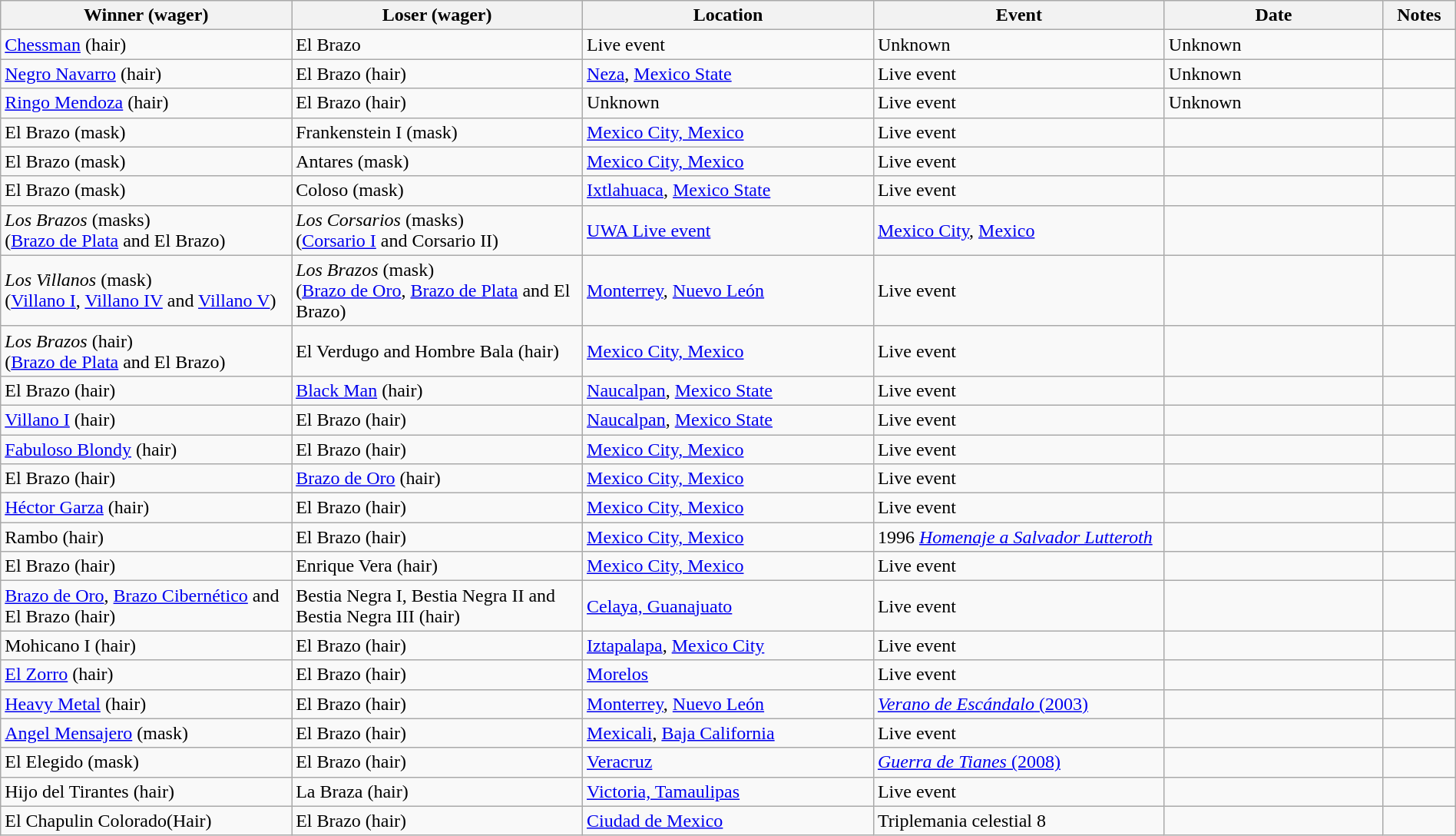<table class="wikitable sortable" width=100%>
<tr>
<th width=20%>Winner (wager)</th>
<th width=20%>Loser (wager)</th>
<th width=20%>Location</th>
<th width=20%>Event</th>
<th width=15%>Date</th>
<th width=5%>Notes</th>
</tr>
<tr>
<td><a href='#'>Chessman</a> (hair)</td>
<td>El Brazo</td>
<td>Live event</td>
<td>Unknown</td>
<td>Unknown</td>
<td> </td>
</tr>
<tr>
<td><a href='#'>Negro Navarro</a> (hair)</td>
<td>El Brazo (hair)</td>
<td><a href='#'>Neza</a>, <a href='#'>Mexico State</a></td>
<td>Live event</td>
<td>Unknown</td>
<td> </td>
</tr>
<tr>
<td><a href='#'>Ringo Mendoza</a> (hair)</td>
<td>El Brazo (hair)</td>
<td>Unknown</td>
<td>Live event</td>
<td>Unknown</td>
<td> </td>
</tr>
<tr>
<td>El Brazo (mask)</td>
<td>Frankenstein I  (mask)</td>
<td><a href='#'>Mexico City, Mexico</a></td>
<td>Live event</td>
<td></td>
<td> </td>
</tr>
<tr>
<td>El Brazo (mask)</td>
<td>Antares (mask)</td>
<td><a href='#'>Mexico City, Mexico</a></td>
<td>Live event</td>
<td></td>
<td> </td>
</tr>
<tr>
<td>El Brazo (mask)</td>
<td>Coloso (mask)</td>
<td><a href='#'>Ixtlahuaca</a>, <a href='#'>Mexico State</a></td>
<td>Live event</td>
<td></td>
<td> </td>
</tr>
<tr>
<td><em>Los Brazos</em> (masks)<br>(<a href='#'>Brazo de Plata</a> and El Brazo)</td>
<td><em>Los Corsarios</em> (masks)<br>(<a href='#'>Corsario I</a> and Corsario II)</td>
<td><a href='#'>UWA Live event</a></td>
<td><a href='#'>Mexico City</a>, <a href='#'>Mexico</a></td>
<td></td>
<td></td>
</tr>
<tr>
<td><em>Los Villanos</em> (mask)<br>(<a href='#'>Villano I</a>,  <a href='#'>Villano IV</a> and <a href='#'>Villano V</a>)</td>
<td><em>Los Brazos</em> (mask)<br>(<a href='#'>Brazo de Oro</a>, <a href='#'>Brazo de Plata</a> and El Brazo)</td>
<td><a href='#'>Monterrey</a>, <a href='#'>Nuevo León</a></td>
<td>Live event</td>
<td></td>
<td> </td>
</tr>
<tr>
<td><em>Los Brazos</em> (hair)<br>(<a href='#'>Brazo de Plata</a> and El Brazo)</td>
<td>El Verdugo and Hombre Bala (hair)</td>
<td><a href='#'>Mexico City, Mexico</a></td>
<td>Live event</td>
<td></td>
<td> </td>
</tr>
<tr>
<td>El Brazo (hair)</td>
<td><a href='#'>Black Man</a> (hair)</td>
<td><a href='#'>Naucalpan</a>, <a href='#'>Mexico State</a></td>
<td>Live event</td>
<td></td>
<td> </td>
</tr>
<tr>
<td><a href='#'>Villano I</a> (hair)</td>
<td>El Brazo (hair)</td>
<td><a href='#'>Naucalpan</a>, <a href='#'>Mexico State</a></td>
<td>Live event</td>
<td></td>
<td> </td>
</tr>
<tr>
<td><a href='#'>Fabuloso Blondy</a> (hair)</td>
<td>El Brazo (hair)</td>
<td><a href='#'>Mexico City, Mexico</a></td>
<td>Live event</td>
<td></td>
<td></td>
</tr>
<tr>
<td>El Brazo (hair)</td>
<td><a href='#'>Brazo de Oro</a> (hair)</td>
<td><a href='#'>Mexico City, Mexico</a></td>
<td>Live event</td>
<td></td>
<td></td>
</tr>
<tr>
<td><a href='#'>Héctor Garza</a> (hair)</td>
<td>El Brazo (hair)</td>
<td><a href='#'>Mexico City, Mexico</a></td>
<td>Live event</td>
<td></td>
<td> </td>
</tr>
<tr>
<td>Rambo (hair)</td>
<td>El Brazo (hair)</td>
<td><a href='#'>Mexico City, Mexico</a></td>
<td>1996 <em><a href='#'>Homenaje a Salvador Lutteroth</a></em></td>
<td></td>
<td> </td>
</tr>
<tr>
<td>El Brazo (hair)</td>
<td>Enrique Vera (hair)</td>
<td><a href='#'>Mexico City, Mexico</a></td>
<td>Live event</td>
<td></td>
<td> </td>
</tr>
<tr>
<td><a href='#'>Brazo de Oro</a>, <a href='#'>Brazo Cibernético</a> and El Brazo (hair)</td>
<td>Bestia Negra I, Bestia Negra II and Bestia Negra III (hair)</td>
<td><a href='#'>Celaya, Guanajuato</a></td>
<td>Live event</td>
<td></td>
<td> </td>
</tr>
<tr>
<td>Mohicano I (hair)</td>
<td>El Brazo (hair)</td>
<td><a href='#'>Iztapalapa</a>, <a href='#'>Mexico City</a></td>
<td>Live event</td>
<td></td>
<td> </td>
</tr>
<tr>
<td><a href='#'>El Zorro</a> (hair)</td>
<td>El Brazo (hair)</td>
<td><a href='#'>Morelos</a></td>
<td>Live event</td>
<td></td>
<td> </td>
</tr>
<tr>
<td><a href='#'>Heavy Metal</a> (hair)</td>
<td>El Brazo (hair)</td>
<td><a href='#'>Monterrey</a>, <a href='#'>Nuevo León</a></td>
<td><a href='#'><em>Verano de Escándalo</em> (2003)</a></td>
<td></td>
<td></td>
</tr>
<tr>
<td><a href='#'>Angel Mensajero</a> (mask)</td>
<td>El Brazo (hair)</td>
<td><a href='#'>Mexicali</a>, <a href='#'>Baja California</a></td>
<td>Live event</td>
<td></td>
<td></td>
</tr>
<tr>
<td>El Elegido (mask)</td>
<td>El Brazo (hair)</td>
<td><a href='#'>Veracruz</a></td>
<td><a href='#'><em>Guerra de Tianes</em> (2008)</a></td>
<td></td>
<td></td>
</tr>
<tr>
<td>Hijo del Tirantes (hair)</td>
<td>La Braza (hair)</td>
<td><a href='#'>Victoria, Tamaulipas</a></td>
<td>Live event</td>
<td></td>
<td></td>
</tr>
<tr>
<td>El Chapulin Colorado(Hair)</td>
<td>El Brazo  (hair)</td>
<td><a href='#'>Ciudad de Mexico</a></td>
<td>Triplemania celestial 8</td>
<td></td>
<td></td>
</tr>
</table>
